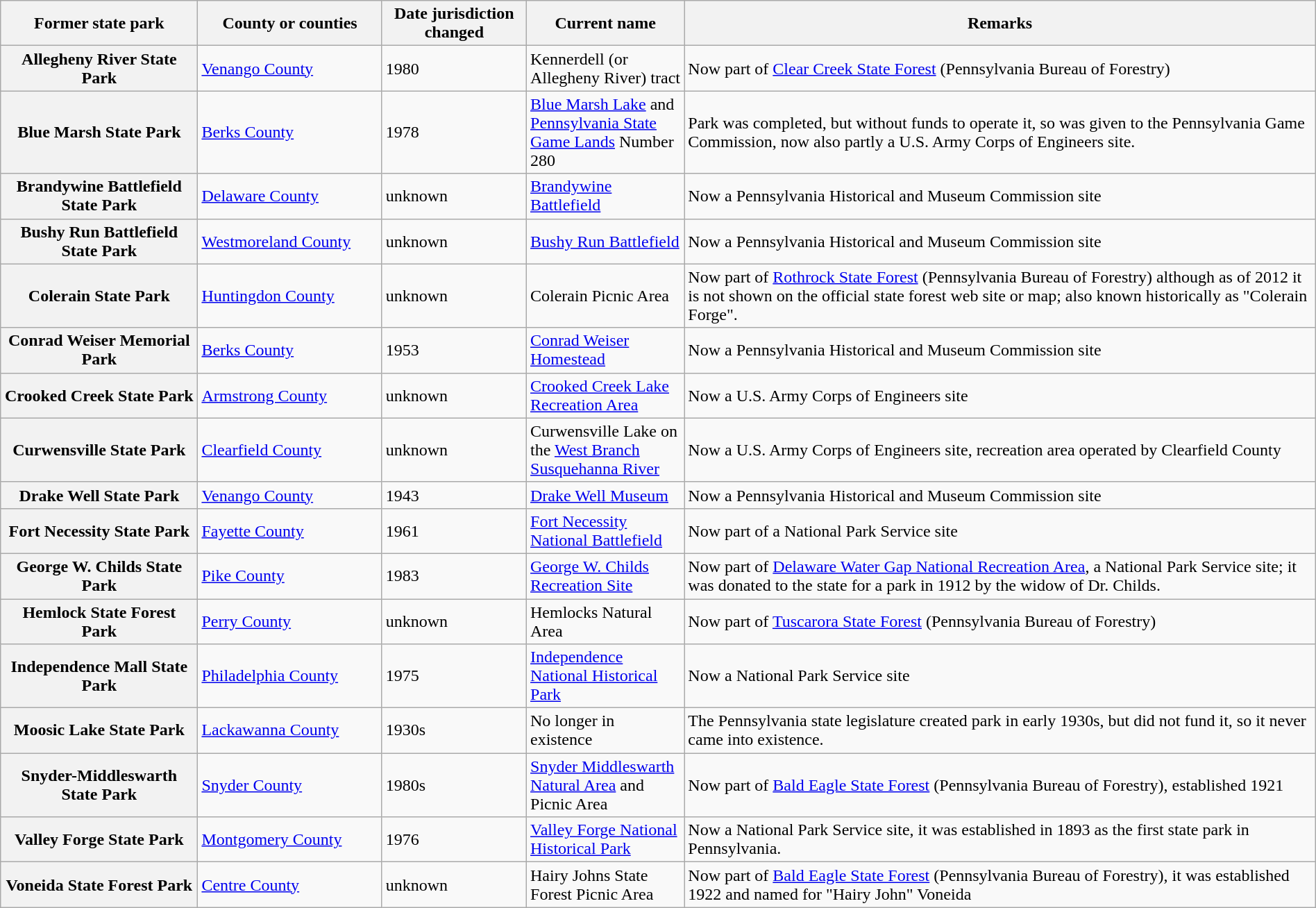<table class="wikitable sortable" style="width:100%">
<tr>
<th style="width:15%;" scope="col">Former state park</th>
<th style="width:14%;" scope="col">County or counties</th>
<th style="width:11%;" scope="col">Date jurisdiction changed</th>
<th style="width:12%;" scope="col">Current name</th>
<th style="width:48%;" class="unsortable" scope="col">Remarks</th>
</tr>
<tr>
<th scope="row">Allegheny River State Park</th>
<td><a href='#'>Venango County</a></td>
<td>1980</td>
<td>Kennerdell (or Allegheny River) tract</td>
<td>Now part of <a href='#'>Clear Creek State Forest</a> (Pennsylvania Bureau of Forestry)</td>
</tr>
<tr>
<th scope="row">Blue Marsh State Park</th>
<td><a href='#'>Berks County</a></td>
<td>1978</td>
<td><a href='#'>Blue Marsh Lake</a> and <a href='#'>Pennsylvania State Game Lands</a> Number 280</td>
<td>Park was completed, but without funds to operate it, so was given to the Pennsylvania Game Commission, now also partly a U.S. Army Corps of Engineers site.</td>
</tr>
<tr>
<th scope="row">Brandywine Battlefield State Park</th>
<td><a href='#'>Delaware County</a></td>
<td>unknown</td>
<td><a href='#'>Brandywine Battlefield</a></td>
<td>Now a Pennsylvania Historical and Museum Commission site</td>
</tr>
<tr>
<th scope="row">Bushy Run Battlefield State Park</th>
<td><a href='#'>Westmoreland County</a></td>
<td>unknown</td>
<td><a href='#'>Bushy Run Battlefield</a></td>
<td>Now a Pennsylvania Historical and Museum Commission site</td>
</tr>
<tr>
<th scope="row">Colerain State Park</th>
<td><a href='#'>Huntingdon County</a></td>
<td>unknown</td>
<td>Colerain Picnic Area</td>
<td>Now part of <a href='#'>Rothrock State Forest</a> (Pennsylvania Bureau of Forestry) although as of 2012 it is not shown on the official state forest web site or map; also known historically as "Colerain Forge".</td>
</tr>
<tr>
<th scope="row">Conrad Weiser Memorial Park</th>
<td><a href='#'>Berks County</a></td>
<td>1953</td>
<td><a href='#'>Conrad Weiser Homestead</a></td>
<td>Now a Pennsylvania Historical and Museum Commission site</td>
</tr>
<tr>
<th scope="row">Crooked Creek State Park</th>
<td><a href='#'>Armstrong County</a></td>
<td>unknown</td>
<td><a href='#'>Crooked Creek Lake Recreation Area</a></td>
<td>Now a U.S. Army Corps of Engineers site</td>
</tr>
<tr>
<th scope="row">Curwensville State Park</th>
<td><a href='#'>Clearfield County</a></td>
<td>unknown</td>
<td>Curwensville Lake on the <a href='#'>West Branch Susquehanna River</a></td>
<td>Now a U.S. Army Corps of Engineers site, recreation area operated by Clearfield County</td>
</tr>
<tr>
<th scope="row">Drake Well State Park</th>
<td><a href='#'>Venango County</a></td>
<td>1943</td>
<td><a href='#'>Drake Well Museum</a></td>
<td>Now a Pennsylvania Historical and Museum Commission site</td>
</tr>
<tr>
<th scope="row">Fort Necessity State Park</th>
<td><a href='#'>Fayette County</a></td>
<td>1961</td>
<td><a href='#'>Fort Necessity National Battlefield</a></td>
<td>Now part of a National Park Service site</td>
</tr>
<tr>
<th scope="row">George W. Childs State Park</th>
<td><a href='#'>Pike County</a></td>
<td>1983</td>
<td><a href='#'>George W. Childs Recreation Site</a></td>
<td>Now part of <a href='#'>Delaware Water Gap National Recreation Area</a>, a National Park Service site; it was donated to the state for a park in 1912 by the widow of Dr. Childs.</td>
</tr>
<tr>
<th scope="row">Hemlock State Forest Park</th>
<td><a href='#'>Perry County</a></td>
<td>unknown</td>
<td>Hemlocks Natural Area</td>
<td>Now part of <a href='#'>Tuscarora State Forest</a> (Pennsylvania Bureau of Forestry)</td>
</tr>
<tr>
<th scope="row">Independence Mall State Park</th>
<td><a href='#'>Philadelphia County</a></td>
<td>1975</td>
<td><a href='#'>Independence National Historical Park</a></td>
<td>Now a National Park Service site</td>
</tr>
<tr>
<th scope="row">Moosic Lake State Park</th>
<td><a href='#'>Lackawanna County</a></td>
<td>1930s</td>
<td>No longer in existence</td>
<td>The Pennsylvania state legislature created park in early 1930s, but did not fund it, so it never came into existence.</td>
</tr>
<tr>
<th scope="row">Snyder-Middleswarth State Park</th>
<td><a href='#'>Snyder County</a></td>
<td>1980s</td>
<td><a href='#'>Snyder Middleswarth Natural Area</a> and Picnic Area</td>
<td>Now part of <a href='#'>Bald Eagle State Forest</a> (Pennsylvania Bureau of Forestry), established 1921</td>
</tr>
<tr>
<th scope="row">Valley Forge State Park</th>
<td><a href='#'>Montgomery County</a></td>
<td>1976</td>
<td><a href='#'>Valley Forge National Historical Park</a></td>
<td>Now a National Park Service site, it was established in 1893 as the first state park in Pennsylvania.</td>
</tr>
<tr>
<th scope="row">Voneida State Forest Park</th>
<td><a href='#'>Centre County</a></td>
<td>unknown</td>
<td>Hairy Johns State Forest Picnic Area</td>
<td>Now part of <a href='#'>Bald Eagle State Forest</a> (Pennsylvania Bureau of Forestry), it was established 1922 and named for "Hairy John" Voneida</td>
</tr>
</table>
